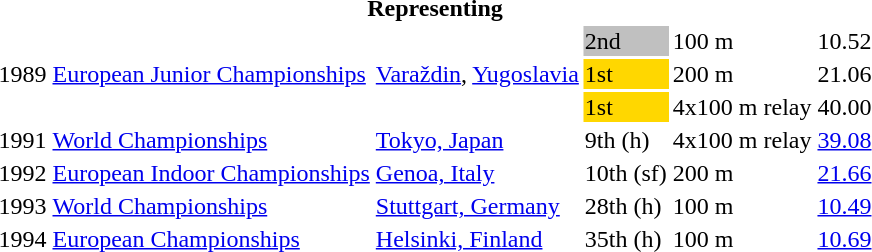<table>
<tr>
<th colspan="6">Representing </th>
</tr>
<tr>
<td rowspan=3>1989</td>
<td rowspan=3><a href='#'>European Junior Championships</a></td>
<td rowspan=3><a href='#'>Varaždin</a>, <a href='#'>Yugoslavia</a></td>
<td bgcolor=silver>2nd</td>
<td>100 m</td>
<td>10.52</td>
</tr>
<tr>
<td bgcolor=gold>1st</td>
<td>200 m</td>
<td>21.06</td>
</tr>
<tr>
<td bgcolor=gold>1st</td>
<td>4x100 m relay</td>
<td>40.00</td>
</tr>
<tr>
<td>1991</td>
<td><a href='#'>World Championships</a></td>
<td><a href='#'>Tokyo, Japan</a></td>
<td>9th (h)</td>
<td>4x100 m relay</td>
<td><a href='#'>39.08</a></td>
</tr>
<tr>
<td>1992</td>
<td><a href='#'>European Indoor Championships</a></td>
<td><a href='#'>Genoa, Italy</a></td>
<td>10th (sf)</td>
<td>200 m</td>
<td><a href='#'>21.66</a></td>
</tr>
<tr>
<td>1993</td>
<td><a href='#'>World Championships</a></td>
<td><a href='#'>Stuttgart, Germany</a></td>
<td>28th (h)</td>
<td>100 m</td>
<td><a href='#'>10.49</a></td>
</tr>
<tr>
<td>1994</td>
<td><a href='#'>European Championships</a></td>
<td><a href='#'>Helsinki, Finland</a></td>
<td>35th (h)</td>
<td>100 m</td>
<td><a href='#'>10.69</a></td>
</tr>
</table>
